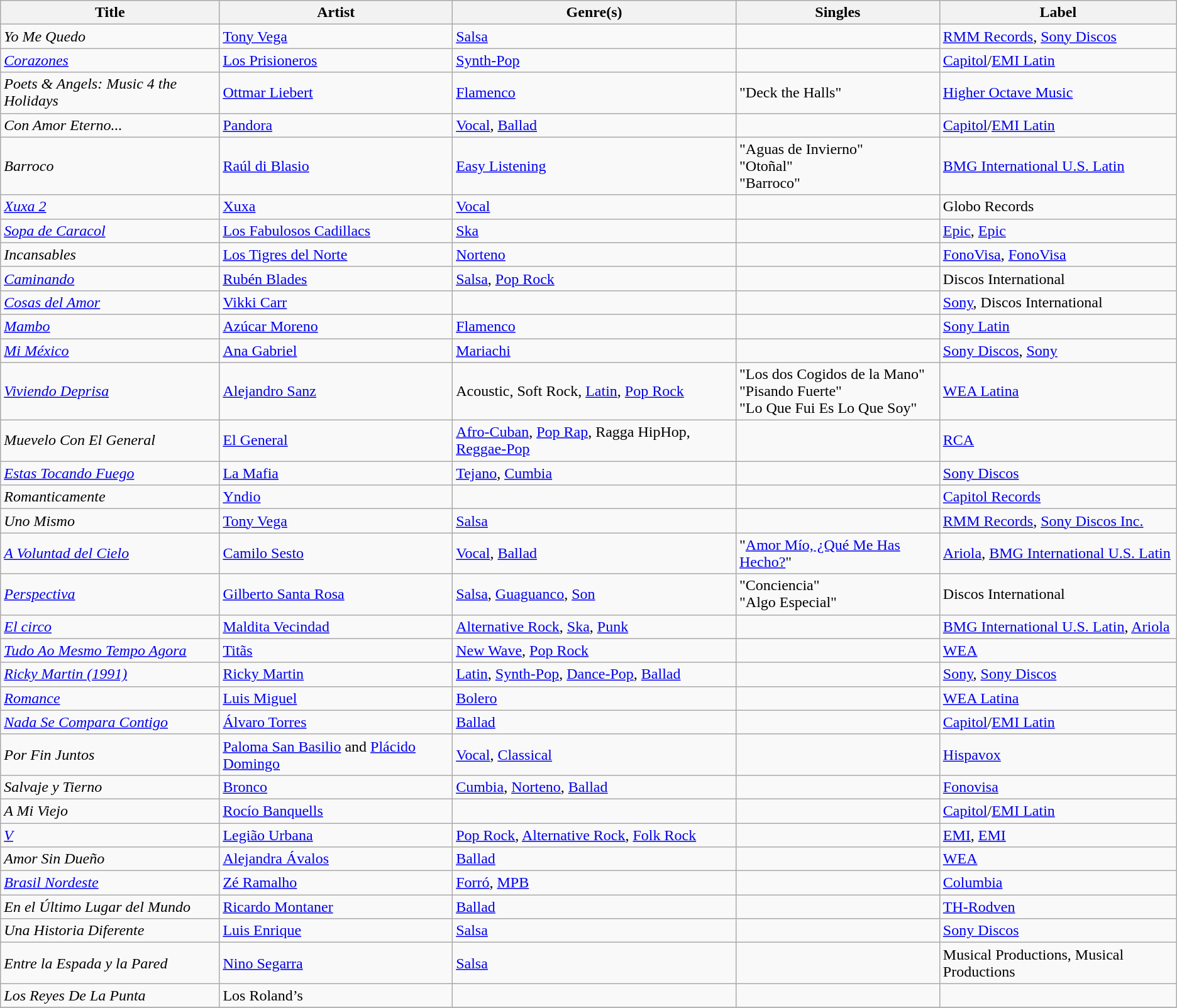<table class="wikitable sortable" style="text-align: left;">
<tr>
<th>Title</th>
<th>Artist</th>
<th>Genre(s)</th>
<th>Singles</th>
<th>Label</th>
</tr>
<tr>
<td><em>Yo Me Quedo</em></td>
<td><a href='#'>Tony Vega</a></td>
<td><a href='#'>Salsa</a></td>
<td></td>
<td><a href='#'>RMM Records</a>, <a href='#'>Sony Discos</a></td>
</tr>
<tr>
<td><em><a href='#'>Corazones</a></em></td>
<td><a href='#'>Los Prisioneros</a></td>
<td><a href='#'>Synth-Pop</a></td>
<td></td>
<td><a href='#'>Capitol</a>/<a href='#'>EMI Latin</a></td>
</tr>
<tr>
<td><em>Poets & Angels: Music 4 the Holidays</em></td>
<td><a href='#'>Ottmar Liebert</a></td>
<td><a href='#'>Flamenco</a></td>
<td>"Deck the Halls"</td>
<td><a href='#'>Higher Octave Music</a></td>
</tr>
<tr>
<td><em>Con Amor Eterno...</em></td>
<td><a href='#'>Pandora</a></td>
<td><a href='#'>Vocal</a>, <a href='#'>Ballad</a></td>
<td></td>
<td><a href='#'>Capitol</a>/<a href='#'>EMI Latin</a></td>
</tr>
<tr>
<td><em>Barroco</em></td>
<td><a href='#'>Raúl di Blasio</a></td>
<td><a href='#'>Easy Listening</a></td>
<td>"Aguas de Invierno"<br>"Otoñal"<br>"Barroco"</td>
<td><a href='#'>BMG International U.S. Latin</a></td>
</tr>
<tr>
<td><em><a href='#'>Xuxa 2</a></em></td>
<td><a href='#'>Xuxa</a></td>
<td><a href='#'>Vocal</a></td>
<td></td>
<td>Globo Records</td>
</tr>
<tr>
<td><em><a href='#'>Sopa de Caracol</a></em></td>
<td><a href='#'>Los Fabulosos Cadillacs</a></td>
<td><a href='#'>Ska</a></td>
<td></td>
<td><a href='#'>Epic</a>, <a href='#'>Epic</a></td>
</tr>
<tr>
<td><em>Incansables</em></td>
<td><a href='#'>Los Tigres del Norte</a></td>
<td><a href='#'>Norteno</a></td>
<td></td>
<td><a href='#'>FonoVisa</a>, <a href='#'>FonoVisa</a></td>
</tr>
<tr>
<td><em><a href='#'>Caminando</a></em></td>
<td><a href='#'>Rubén Blades</a></td>
<td><a href='#'>Salsa</a>, <a href='#'>Pop Rock</a></td>
<td></td>
<td>Discos International</td>
</tr>
<tr>
<td><em><a href='#'>Cosas del Amor</a></em></td>
<td><a href='#'>Vikki Carr</a></td>
<td></td>
<td></td>
<td><a href='#'>Sony</a>, Discos International</td>
</tr>
<tr>
<td><em><a href='#'>Mambo</a></em></td>
<td><a href='#'>Azúcar Moreno</a></td>
<td><a href='#'>Flamenco</a></td>
<td></td>
<td><a href='#'>Sony Latin</a></td>
</tr>
<tr>
<td><em><a href='#'>Mi México</a></em></td>
<td><a href='#'>Ana Gabriel</a></td>
<td><a href='#'>Mariachi</a></td>
<td></td>
<td><a href='#'>Sony Discos</a>, <a href='#'>Sony</a></td>
</tr>
<tr>
<td><em><a href='#'>Viviendo Deprisa</a></em></td>
<td><a href='#'>Alejandro Sanz</a></td>
<td>Acoustic, Soft Rock, <a href='#'>Latin</a>, <a href='#'>Pop Rock</a></td>
<td>"Los dos Cogidos de la Mano"<br>"Pisando Fuerte"<br>"Lo Que Fui Es Lo Que Soy"</td>
<td><a href='#'>WEA Latina</a></td>
</tr>
<tr>
<td><em>Muevelo Con El General</em></td>
<td><a href='#'>El General</a></td>
<td><a href='#'>Afro-Cuban</a>, <a href='#'>Pop Rap</a>, Ragga HipHop, <a href='#'>Reggae-Pop</a></td>
<td></td>
<td><a href='#'>RCA</a></td>
</tr>
<tr>
<td><em><a href='#'>Estas Tocando Fuego</a></em></td>
<td><a href='#'>La Mafia</a></td>
<td><a href='#'>Tejano</a>, <a href='#'>Cumbia</a></td>
<td></td>
<td><a href='#'>Sony Discos</a></td>
</tr>
<tr>
<td><em>Romanticamente</em></td>
<td><a href='#'>Yndio</a></td>
<td></td>
<td></td>
<td><a href='#'>Capitol Records</a></td>
</tr>
<tr>
<td><em>Uno Mismo</em></td>
<td><a href='#'>Tony Vega</a></td>
<td><a href='#'>Salsa</a></td>
<td></td>
<td><a href='#'>RMM Records</a>, <a href='#'>Sony Discos Inc.</a></td>
</tr>
<tr>
<td><em><a href='#'>A Voluntad del Cielo</a></em></td>
<td><a href='#'>Camilo Sesto</a></td>
<td><a href='#'>Vocal</a>, <a href='#'>Ballad</a></td>
<td>"<a href='#'>Amor Mío, ¿Qué Me Has Hecho?</a>"</td>
<td><a href='#'>Ariola</a>, <a href='#'>BMG International U.S. Latin</a></td>
</tr>
<tr>
<td><em><a href='#'>Perspectiva</a></em></td>
<td><a href='#'>Gilberto Santa Rosa</a></td>
<td><a href='#'>Salsa</a>, <a href='#'>Guaguanco</a>, <a href='#'>Son</a></td>
<td>"Conciencia"<br>"Algo Especial"</td>
<td>Discos International</td>
</tr>
<tr>
<td><em><a href='#'>El circo</a></em></td>
<td><a href='#'>Maldita Vecindad</a></td>
<td><a href='#'>Alternative Rock</a>, <a href='#'>Ska</a>, <a href='#'>Punk</a></td>
<td></td>
<td><a href='#'>BMG International U.S. Latin</a>, <a href='#'>Ariola</a></td>
</tr>
<tr>
<td><em><a href='#'>Tudo Ao Mesmo Tempo Agora</a></em></td>
<td><a href='#'>Titãs</a></td>
<td><a href='#'>New Wave</a>, <a href='#'>Pop Rock</a></td>
<td></td>
<td><a href='#'>WEA</a></td>
</tr>
<tr>
<td><em><a href='#'>Ricky Martin (1991)</a></em></td>
<td><a href='#'>Ricky Martin</a></td>
<td><a href='#'>Latin</a>, <a href='#'>Synth-Pop</a>, <a href='#'>Dance-Pop</a>, <a href='#'>Ballad</a></td>
<td></td>
<td><a href='#'>Sony</a>, <a href='#'>Sony Discos</a></td>
</tr>
<tr>
<td><em><a href='#'>Romance</a></em></td>
<td><a href='#'>Luis Miguel</a></td>
<td><a href='#'>Bolero</a></td>
<td></td>
<td><a href='#'>WEA Latina</a></td>
</tr>
<tr>
<td><em><a href='#'>Nada Se Compara Contigo</a></em></td>
<td><a href='#'>Álvaro Torres</a></td>
<td><a href='#'>Ballad</a></td>
<td></td>
<td><a href='#'>Capitol</a>/<a href='#'>EMI Latin</a></td>
</tr>
<tr>
<td><em>Por Fin Juntos</em></td>
<td><a href='#'>Paloma San Basilio</a> and <a href='#'>Plácido Domingo</a></td>
<td><a href='#'>Vocal</a>, <a href='#'>Classical</a></td>
<td></td>
<td><a href='#'>Hispavox</a></td>
</tr>
<tr>
<td><em>Salvaje y Tierno</em></td>
<td><a href='#'>Bronco</a></td>
<td><a href='#'>Cumbia</a>, <a href='#'>Norteno</a>, <a href='#'>Ballad</a></td>
<td></td>
<td><a href='#'>Fonovisa</a></td>
</tr>
<tr>
<td><em>A Mi Viejo</em></td>
<td><a href='#'>Rocío Banquells</a></td>
<td></td>
<td></td>
<td><a href='#'>Capitol</a>/<a href='#'>EMI Latin</a></td>
</tr>
<tr>
<td><em><a href='#'>V</a></em></td>
<td><a href='#'>Legião Urbana</a></td>
<td><a href='#'>Pop Rock</a>, <a href='#'>Alternative Rock</a>, <a href='#'>Folk Rock</a></td>
<td></td>
<td><a href='#'>EMI</a>, <a href='#'>EMI</a></td>
</tr>
<tr>
<td><em>Amor Sin Dueño</em></td>
<td><a href='#'>Alejandra Ávalos</a></td>
<td><a href='#'>Ballad</a></td>
<td></td>
<td><a href='#'>WEA</a></td>
</tr>
<tr>
<td><em><a href='#'>Brasil Nordeste</a></em></td>
<td><a href='#'>Zé Ramalho</a></td>
<td><a href='#'>Forró</a>, <a href='#'>MPB</a></td>
<td></td>
<td><a href='#'>Columbia</a></td>
</tr>
<tr>
<td><em>En el Último Lugar del Mundo</em></td>
<td><a href='#'>Ricardo Montaner</a></td>
<td><a href='#'>Ballad</a></td>
<td></td>
<td><a href='#'>TH-Rodven</a></td>
</tr>
<tr>
<td><em>Una Historia Diferente</em></td>
<td><a href='#'>Luis Enrique</a></td>
<td><a href='#'>Salsa</a></td>
<td></td>
<td><a href='#'>Sony Discos</a></td>
</tr>
<tr>
<td><em>Entre la Espada y la Pared</em></td>
<td><a href='#'>Nino Segarra</a></td>
<td><a href='#'>Salsa</a></td>
<td></td>
<td>Musical Productions, Musical Productions</td>
</tr>
<tr>
<td><em>Los Reyes De La Punta</em></td>
<td>Los Roland’s</td>
<td></td>
<td></td>
<td></td>
</tr>
<tr>
</tr>
</table>
